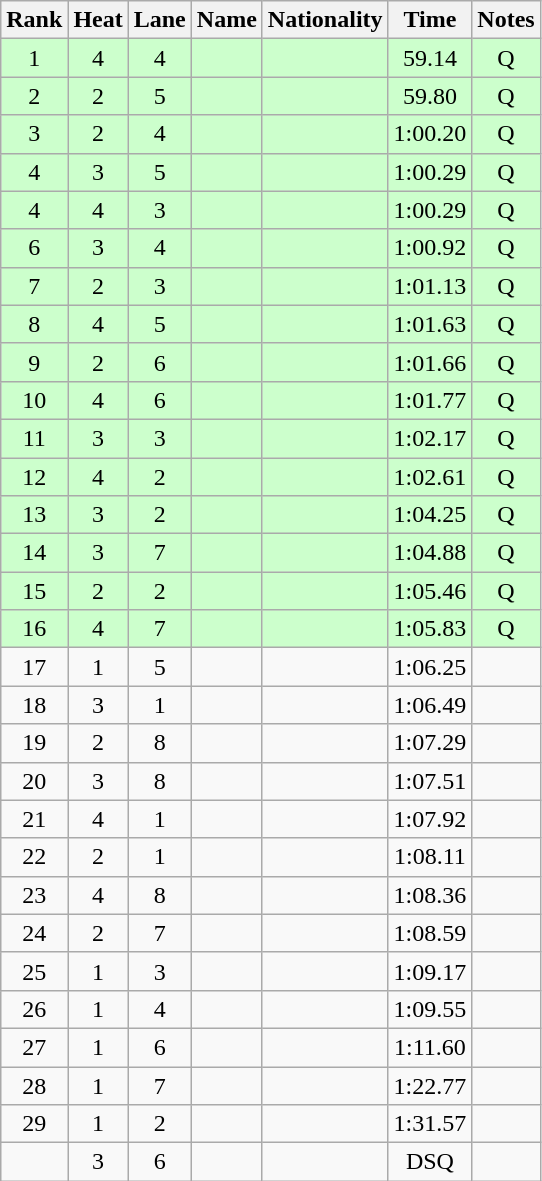<table class="wikitable sortable" style="text-align:center">
<tr>
<th>Rank</th>
<th>Heat</th>
<th>Lane</th>
<th>Name</th>
<th>Nationality</th>
<th>Time</th>
<th>Notes</th>
</tr>
<tr bgcolor="ccffcc">
<td>1</td>
<td>4</td>
<td>4</td>
<td align="left"></td>
<td align="left"></td>
<td>59.14</td>
<td>Q</td>
</tr>
<tr bgcolor="ccffcc">
<td>2</td>
<td>2</td>
<td>5</td>
<td align="left"></td>
<td align="left"></td>
<td>59.80</td>
<td>Q</td>
</tr>
<tr bgcolor="ccffcc">
<td>3</td>
<td>2</td>
<td>4</td>
<td align="left"></td>
<td align="left"></td>
<td>1:00.20</td>
<td>Q</td>
</tr>
<tr bgcolor="ccffcc">
<td>4</td>
<td>3</td>
<td>5</td>
<td align="left"></td>
<td align="left"></td>
<td>1:00.29</td>
<td>Q</td>
</tr>
<tr bgcolor="ccffcc">
<td>4</td>
<td>4</td>
<td>3</td>
<td align="left"></td>
<td align="left"></td>
<td>1:00.29</td>
<td>Q</td>
</tr>
<tr bgcolor="ccffcc">
<td>6</td>
<td>3</td>
<td>4</td>
<td align="left"></td>
<td align="left"></td>
<td>1:00.92</td>
<td>Q</td>
</tr>
<tr bgcolor="ccffcc">
<td>7</td>
<td>2</td>
<td>3</td>
<td align="left"></td>
<td align="left"></td>
<td>1:01.13</td>
<td>Q</td>
</tr>
<tr bgcolor="ccffcc">
<td>8</td>
<td>4</td>
<td>5</td>
<td align="left"></td>
<td align="left"></td>
<td>1:01.63</td>
<td>Q</td>
</tr>
<tr bgcolor="ccffcc">
<td>9</td>
<td>2</td>
<td>6</td>
<td align="left"></td>
<td align="left"></td>
<td>1:01.66</td>
<td>Q</td>
</tr>
<tr bgcolor="ccffcc">
<td>10</td>
<td>4</td>
<td>6</td>
<td align="left"></td>
<td align="left"></td>
<td>1:01.77</td>
<td>Q</td>
</tr>
<tr bgcolor="ccffcc">
<td>11</td>
<td>3</td>
<td>3</td>
<td align="left"></td>
<td align="left"></td>
<td>1:02.17</td>
<td>Q</td>
</tr>
<tr bgcolor="ccffcc">
<td>12</td>
<td>4</td>
<td>2</td>
<td align="left"></td>
<td align="left"></td>
<td>1:02.61</td>
<td>Q</td>
</tr>
<tr bgcolor="ccffcc">
<td>13</td>
<td>3</td>
<td>2</td>
<td align="left"></td>
<td align="left"></td>
<td>1:04.25</td>
<td>Q</td>
</tr>
<tr bgcolor="ccffcc">
<td>14</td>
<td>3</td>
<td>7</td>
<td align="left"></td>
<td align="left"></td>
<td>1:04.88</td>
<td>Q</td>
</tr>
<tr bgcolor="ccffcc">
<td>15</td>
<td>2</td>
<td>2</td>
<td align="left"></td>
<td align="left"></td>
<td>1:05.46</td>
<td>Q</td>
</tr>
<tr bgcolor="ccffcc">
<td>16</td>
<td>4</td>
<td>7</td>
<td align="left"></td>
<td align="left"></td>
<td>1:05.83</td>
<td>Q</td>
</tr>
<tr>
<td>17</td>
<td>1</td>
<td>5</td>
<td align="left"></td>
<td align="left"></td>
<td>1:06.25</td>
<td></td>
</tr>
<tr>
<td>18</td>
<td>3</td>
<td>1</td>
<td align="left"></td>
<td align="left"></td>
<td>1:06.49</td>
<td></td>
</tr>
<tr>
<td>19</td>
<td>2</td>
<td>8</td>
<td align="left"></td>
<td align="left"></td>
<td>1:07.29</td>
<td></td>
</tr>
<tr>
<td>20</td>
<td>3</td>
<td>8</td>
<td align="left"></td>
<td align="left"></td>
<td>1:07.51</td>
<td></td>
</tr>
<tr>
<td>21</td>
<td>4</td>
<td>1</td>
<td align="left"></td>
<td align="left"></td>
<td>1:07.92</td>
<td></td>
</tr>
<tr>
<td>22</td>
<td>2</td>
<td>1</td>
<td align="left"></td>
<td align="left"></td>
<td>1:08.11</td>
<td></td>
</tr>
<tr>
<td>23</td>
<td>4</td>
<td>8</td>
<td align="left"></td>
<td align="left"></td>
<td>1:08.36</td>
<td></td>
</tr>
<tr>
<td>24</td>
<td>2</td>
<td>7</td>
<td align="left"></td>
<td align="left"></td>
<td>1:08.59</td>
<td></td>
</tr>
<tr>
<td>25</td>
<td>1</td>
<td>3</td>
<td align="left"></td>
<td align="left"></td>
<td>1:09.17</td>
<td></td>
</tr>
<tr>
<td>26</td>
<td>1</td>
<td>4</td>
<td align="left"></td>
<td align="left"></td>
<td>1:09.55</td>
<td></td>
</tr>
<tr>
<td>27</td>
<td>1</td>
<td>6</td>
<td align="left"></td>
<td align="left"></td>
<td>1:11.60</td>
<td></td>
</tr>
<tr>
<td>28</td>
<td>1</td>
<td>7</td>
<td align="left"></td>
<td align="left"></td>
<td>1:22.77</td>
<td></td>
</tr>
<tr>
<td>29</td>
<td>1</td>
<td>2</td>
<td align="left"></td>
<td align="left"></td>
<td>1:31.57</td>
<td></td>
</tr>
<tr>
<td></td>
<td>3</td>
<td>6</td>
<td align="left"></td>
<td align="left"></td>
<td>DSQ</td>
<td></td>
</tr>
</table>
